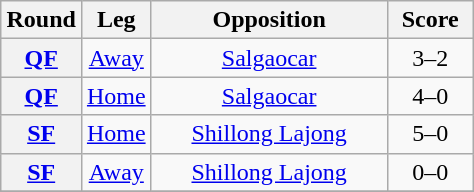<table class="wikitable plainrowheaders" style="text-align:center;margin-left:1em;float:right">
<tr>
<th scope=col width="25">Round</th>
<th scope=col width="25">Leg</th>
<th scope=col width="150">Opposition</th>
<th scope=col width="50">Score</th>
</tr>
<tr>
<th scope=row style="text-align:center"><a href='#'>QF</a></th>
<td><a href='#'>Away</a></td>
<td><a href='#'>Salgaocar</a></td>
<td>3–2</td>
</tr>
<tr>
<th scope=row style="text-align:center"><a href='#'>QF</a></th>
<td><a href='#'>Home</a></td>
<td><a href='#'>Salgaocar</a></td>
<td>4–0</td>
</tr>
<tr>
<th scope=row style="text-align:center"><a href='#'>SF</a></th>
<td><a href='#'>Home</a></td>
<td><a href='#'>Shillong Lajong</a></td>
<td>5–0</td>
</tr>
<tr>
<th scope=row style="text-align:center"><a href='#'>SF</a></th>
<td><a href='#'>Away</a></td>
<td><a href='#'>Shillong Lajong</a></td>
<td>0–0</td>
</tr>
<tr>
</tr>
</table>
